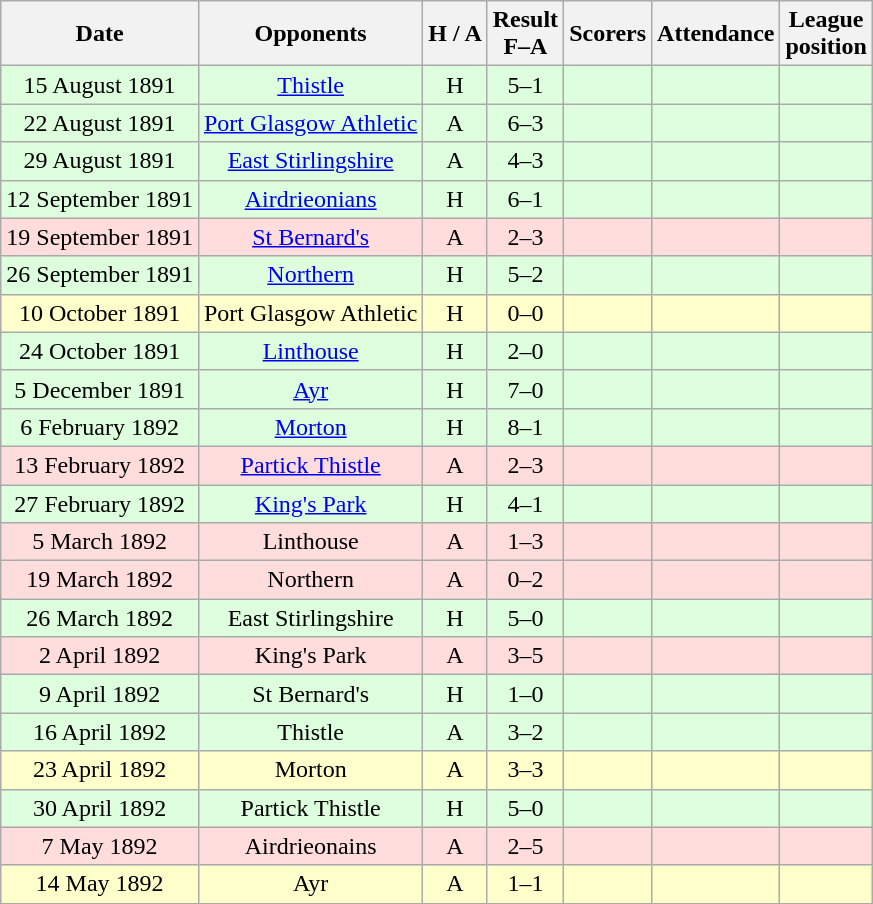<table class="wikitable" style="text-align:center">
<tr>
<th>Date</th>
<th>Opponents</th>
<th>H / A</th>
<th>Result<br>F–A</th>
<th>Scorers</th>
<th>Attendance</th>
<th>League<br>position</th>
</tr>
<tr bgcolor=#ddffdd>
<td>15 August 1891</td>
<td><a href='#'>Thistle</a></td>
<td>H</td>
<td>5–1</td>
<td></td>
<td></td>
<td></td>
</tr>
<tr bgcolor=#ddffdd>
<td>22 August 1891</td>
<td><a href='#'>Port Glasgow Athletic</a></td>
<td>A</td>
<td>6–3</td>
<td></td>
<td></td>
<td></td>
</tr>
<tr bgcolor=#ddffdd>
<td>29 August 1891</td>
<td><a href='#'>East Stirlingshire</a></td>
<td>A</td>
<td>4–3</td>
<td></td>
<td></td>
<td></td>
</tr>
<tr bgcolor=#ddffdd>
<td>12 September 1891</td>
<td><a href='#'>Airdrieonians</a></td>
<td>H</td>
<td>6–1</td>
<td></td>
<td></td>
<td></td>
</tr>
<tr bgcolor=#ffdddd>
<td>19 September 1891</td>
<td><a href='#'>St Bernard's</a></td>
<td>A</td>
<td>2–3</td>
<td></td>
<td></td>
<td></td>
</tr>
<tr bgcolor=#ddffdd>
<td>26 September 1891</td>
<td><a href='#'>Northern</a></td>
<td>H</td>
<td>5–2</td>
<td></td>
<td></td>
<td></td>
</tr>
<tr bgcolor=#ffffcc>
<td>10 October 1891</td>
<td>Port Glasgow Athletic</td>
<td>H</td>
<td>0–0</td>
<td></td>
<td></td>
<td></td>
</tr>
<tr bgcolor=#ddffdd>
<td>24 October 1891</td>
<td><a href='#'>Linthouse</a></td>
<td>H</td>
<td>2–0</td>
<td></td>
<td></td>
<td></td>
</tr>
<tr bgcolor=#ddffdd>
<td>5 December 1891</td>
<td><a href='#'>Ayr</a></td>
<td>H</td>
<td>7–0</td>
<td></td>
<td></td>
<td></td>
</tr>
<tr bgcolor=#ddffdd>
<td>6 February 1892</td>
<td><a href='#'>Morton</a></td>
<td>H</td>
<td>8–1</td>
<td></td>
<td></td>
<td></td>
</tr>
<tr bgcolor=#ffdddd>
<td>13 February 1892</td>
<td><a href='#'>Partick Thistle</a></td>
<td>A</td>
<td>2–3</td>
<td></td>
<td></td>
<td></td>
</tr>
<tr bgcolor=#ddffdd>
<td>27 February 1892</td>
<td><a href='#'>King's Park</a></td>
<td>H</td>
<td>4–1</td>
<td></td>
<td></td>
<td></td>
</tr>
<tr bgcolor=#ffdddd>
<td>5 March 1892</td>
<td>Linthouse</td>
<td>A</td>
<td>1–3</td>
<td></td>
<td></td>
<td></td>
</tr>
<tr bgcolor=#ffdddd>
<td>19 March 1892</td>
<td>Northern</td>
<td>A</td>
<td>0–2</td>
<td></td>
<td></td>
<td></td>
</tr>
<tr bgcolor=#ddffdd>
<td>26 March 1892</td>
<td>East Stirlingshire</td>
<td>H</td>
<td>5–0</td>
<td></td>
<td></td>
<td></td>
</tr>
<tr bgcolor=#ffdddd>
<td>2 April 1892</td>
<td>King's Park</td>
<td>A</td>
<td>3–5</td>
<td></td>
<td></td>
<td></td>
</tr>
<tr bgcolor=#ddffdd>
<td>9 April 1892</td>
<td>St Bernard's</td>
<td>H</td>
<td>1–0</td>
<td></td>
<td></td>
<td></td>
</tr>
<tr bgcolor=#ddffdd>
<td>16 April 1892</td>
<td>Thistle</td>
<td>A</td>
<td>3–2</td>
<td></td>
<td></td>
<td></td>
</tr>
<tr bgcolor=#ffffcc>
<td>23 April 1892</td>
<td>Morton</td>
<td>A</td>
<td>3–3</td>
<td></td>
<td></td>
<td></td>
</tr>
<tr bgcolor=#ddffdd>
<td>30 April 1892</td>
<td>Partick Thistle</td>
<td>H</td>
<td>5–0</td>
<td></td>
<td></td>
<td></td>
</tr>
<tr bgcolor=#ffdddd>
<td>7 May 1892</td>
<td>Airdrieonains</td>
<td>A</td>
<td>2–5</td>
<td></td>
<td></td>
<td></td>
</tr>
<tr bgcolor=#ffffcc>
<td>14 May 1892</td>
<td>Ayr</td>
<td>A</td>
<td>1–1</td>
<td></td>
<td></td>
<td></td>
</tr>
</table>
